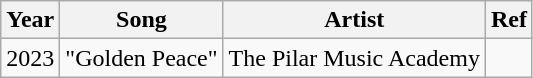<table class="wikitable sortable">
<tr>
<th>Year</th>
<th>Song</th>
<th>Artist</th>
<th>Ref</th>
</tr>
<tr>
<td>2023</td>
<td>"Golden Peace"</td>
<td>The Pilar Music Academy</td>
<td></td>
</tr>
</table>
